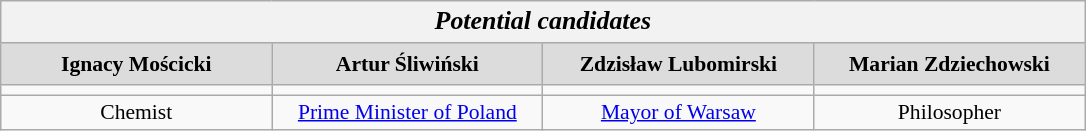<table class="wikitable" style="font-size:90%;">
<tr>
<th colspan="11" style="text-align:center; width:150px; font-size:120%; color:black;"><em>Potential candidates</em></th>
</tr>
<tr style="text-align:center">
<th scope="col" style="width:10em; font-size:120%; background:#DCDCDC; color:black;"><small>Ignacy Mościcki</small></th>
<th scope="col" style="width:10em; font-size:120%; background:#DCDCDC; color:black;"><small>Artur Śliwiński</small></th>
<th scope="col" style="width:10em; font-size:120%; background:#DCDCDC; color:black;"><small>Zdzisław Lubomirski</small></th>
<th scope="col" style="width:10em; font-size:120%; background:#DCDCDC; color:black;"><small>Marian Zdziechowski</small></th>
</tr>
<tr style="text-align:center">
<td style="text-align:center"></td>
<td style="text-align:center"></td>
<td style="text-align:center"></td>
<td style="text-align:center"></td>
</tr>
<tr style="text-align:center">
<td>Chemist</td>
<td><a href='#'>Prime Minister of Poland</a><br></td>
<td><a href='#'>Mayor of Warsaw</a><br></td>
<td>Philosopher</td>
</tr>
</table>
